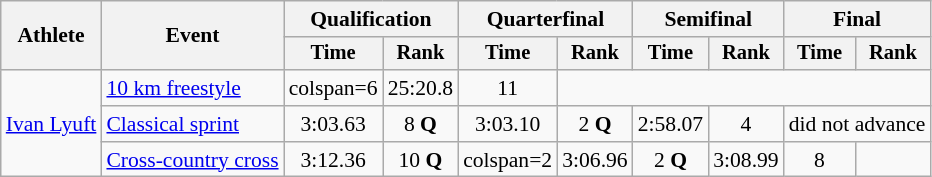<table class="wikitable" style="font-size:90%">
<tr>
<th rowspan="2">Athlete</th>
<th rowspan="2">Event</th>
<th colspan="2">Qualification</th>
<th colspan="2">Quarterfinal</th>
<th colspan="2">Semifinal</th>
<th colspan="2">Final</th>
</tr>
<tr style="font-size:95%">
<th>Time</th>
<th>Rank</th>
<th>Time</th>
<th>Rank</th>
<th>Time</th>
<th>Rank</th>
<th>Time</th>
<th>Rank</th>
</tr>
<tr align=center>
<td align=left rowspan=3><a href='#'>Ivan Lyuft</a></td>
<td align=left><a href='#'>10 km freestyle</a></td>
<td>colspan=6 </td>
<td>25:20.8</td>
<td>11</td>
</tr>
<tr align=center>
<td align=left><a href='#'>Classical sprint</a></td>
<td>3:03.63</td>
<td>8 <strong>Q</strong></td>
<td>3:03.10</td>
<td>2 <strong>Q</strong></td>
<td>2:58.07</td>
<td>4</td>
<td colspan=2>did not advance</td>
</tr>
<tr align=center>
<td align=left><a href='#'>Cross-country cross</a></td>
<td>3:12.36</td>
<td>10 <strong>Q</strong></td>
<td>colspan=2 </td>
<td>3:06.96</td>
<td>2 <strong>Q</strong></td>
<td>3:08.99</td>
<td>8</td>
</tr>
</table>
